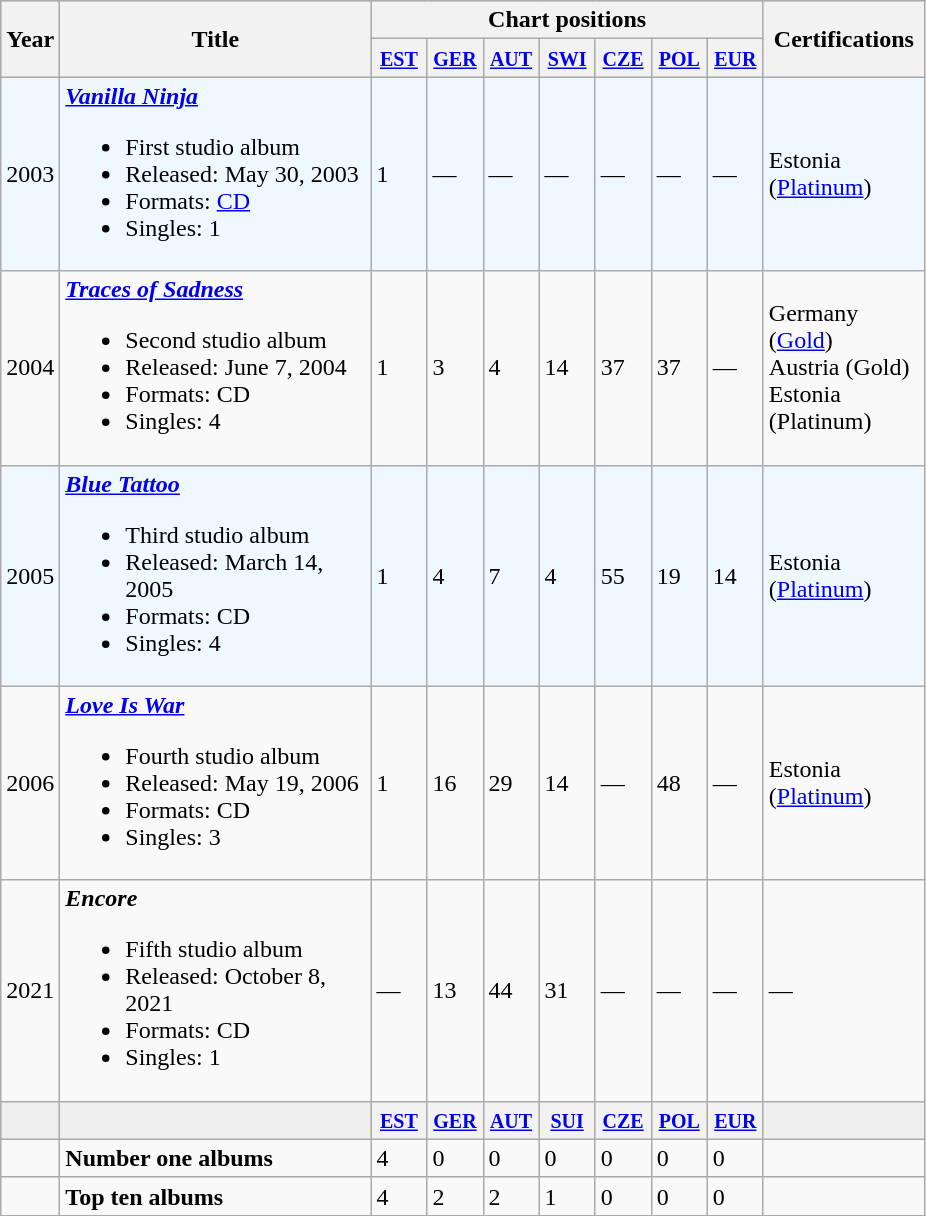<table class="wikitable"|width=100%>
<tr bgcolor="#CCCCCC">
<th width="20" rowspan="2">Year</th>
<th width="200" rowspan="2">Title</th>
<th colspan="7">Chart positions</th>
<th width="100" rowspan="2">Certifications</th>
</tr>
<tr bgcolor="#DDDDDD">
<th width="30"><small><a href='#'>EST</a></small></th>
<th width="30"><small><a href='#'>GER</a></small><br></th>
<th width="30"><small><a href='#'>AUT</a></small><br></th>
<th width="30"><small><a href='#'>SWI</a></small><br></th>
<th width="30"><small><a href='#'>CZE</a></small></th>
<th width="30"><small><a href='#'>POL</a></small><br></th>
<th width="30"><small><a href='#'>EUR</a></small></th>
</tr>
<tr bgcolor="#F0F8FF">
<td>2003</td>
<td><strong><em><a href='#'>Vanilla Ninja</a></em></strong><br><ul><li>First studio album</li><li>Released: May 30, 2003</li><li>Formats: <a href='#'>CD</a></li><li>Singles: 1</li></ul></td>
<td>1</td>
<td>—</td>
<td>—</td>
<td>—</td>
<td>—</td>
<td>—</td>
<td>—</td>
<td>Estonia (<a href='#'>Platinum</a>)</td>
</tr>
<tr>
<td>2004</td>
<td><strong><em><a href='#'>Traces of Sadness</a></em></strong><br><ul><li>Second studio album</li><li>Released: June 7, 2004</li><li>Formats: CD</li><li>Singles: 4</li></ul></td>
<td>1</td>
<td>3</td>
<td>4</td>
<td>14</td>
<td>37</td>
<td>37</td>
<td>—</td>
<td>Germany (<a href='#'>Gold</a>)<br>Austria (Gold)<br>Estonia (Platinum)</td>
</tr>
<tr bgcolor="#F0F8FF">
<td>2005</td>
<td><strong><em><a href='#'>Blue Tattoo</a></em></strong><br><ul><li>Third studio album</li><li>Released: March 14, 2005</li><li>Formats: CD</li><li>Singles: 4</li></ul></td>
<td>1</td>
<td>4</td>
<td>7</td>
<td>4</td>
<td>55</td>
<td>19</td>
<td>14</td>
<td>Estonia (<a href='#'>Platinum</a>)</td>
</tr>
<tr>
<td>2006</td>
<td><strong><em><a href='#'>Love Is War</a></em></strong><br><ul><li>Fourth studio album</li><li>Released: May 19, 2006</li><li>Formats: CD</li><li>Singles: 3</li></ul></td>
<td>1</td>
<td>16</td>
<td>29</td>
<td>14</td>
<td>—</td>
<td>48</td>
<td>—</td>
<td>Estonia (<a href='#'>Platinum</a>)</td>
</tr>
<tr>
<td>2021</td>
<td><strong><em>Encore</em></strong><br><ul><li>Fifth studio album</li><li>Released: October 8, 2021</li><li>Formats: CD</li><li>Singles: 1</li></ul></td>
<td>—</td>
<td>13</td>
<td>44</td>
<td>31</td>
<td>—</td>
<td>—</td>
<td>—</td>
<td>—</td>
</tr>
<tr bgcolor="#CCCCCC">
<th style="background:#efefef;"></th>
<th style="background:#efefef;"></th>
<th width="30"><small><a href='#'>EST</a></small></th>
<th width="30"><small><a href='#'>GER</a></small></th>
<th width="30"><small><a href='#'>AUT</a></small></th>
<th width="30"><small><a href='#'>SUI</a></small></th>
<th width="30"><small><a href='#'>CZE</a></small></th>
<th width="30"><small><a href='#'>POL</a></small></th>
<th width="30"><small><a href='#'>EUR</a></small></th>
<th style="background:#efefef;"></th>
</tr>
<tr>
<td style="background:#;"></td>
<td style="background:#;"><strong>Number one albums</strong></td>
<td style="background:#;">4</td>
<td style="background:#;">0</td>
<td style="background:#;">0</td>
<td style="background:#;">0</td>
<td style="background:#;">0</td>
<td style="background:#;">0</td>
<td style="background:#;">0</td>
<td style="background:#;"></td>
</tr>
<tr>
<td style="background:#;"></td>
<td style="background:#;"><strong>Top ten albums</strong></td>
<td style="background:#;">4</td>
<td style="background:#;">2</td>
<td style="background:#;">2</td>
<td style="background:#;">1</td>
<td style="background:#;">0</td>
<td style="background:#;">0</td>
<td style="background:#;">0</td>
<td style="background:#;"></td>
</tr>
</table>
